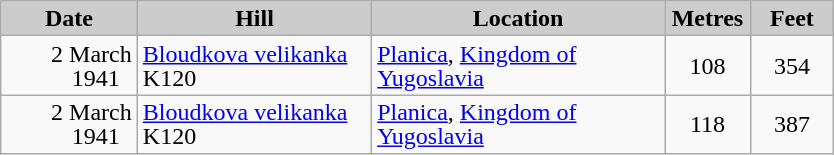<table class="wikitable sortable" style="text-align:left; line-height:16px; width:44%;">
<tr>
<th style="background-color: #ccc;" width="88">Date</th>
<th style="background-color: #ccc;" width="157">Hill</th>
<th style="background-color: #ccc;" width="200">Location</th>
<th style="background-color: #ccc;" width="50">Metres</th>
<th style="background-color: #ccc;" width="50">Feet</th>
</tr>
<tr>
<td align=right>2 March 1941  </td>
<td><a href='#'>Bloudkova velikanka</a> K120</td>
<td><a href='#'>Planica</a>, <a href='#'>Kingdom of Yugoslavia</a></td>
<td align=center>108</td>
<td align=center>354</td>
</tr>
<tr>
<td align=right>2 March 1941  </td>
<td><a href='#'>Bloudkova velikanka</a> K120</td>
<td><a href='#'>Planica</a>, <a href='#'>Kingdom of Yugoslavia</a></td>
<td align=center>118</td>
<td align=center>387</td>
</tr>
</table>
